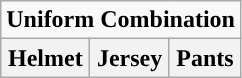<table class="wikitable">
<tr>
<td align="center" Colspan="3"><strong>Uniform Combination</strong></td>
</tr>
<tr align="center">
<th>Helmet</th>
<th>Jersey</th>
<th>Pants</th>
</tr>
</table>
